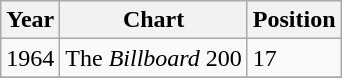<table class="wikitable">
<tr>
<th>Year</th>
<th>Chart</th>
<th>Position</th>
</tr>
<tr>
<td>1964</td>
<td>The <em>Billboard</em> 200</td>
<td>17</td>
</tr>
<tr>
</tr>
</table>
